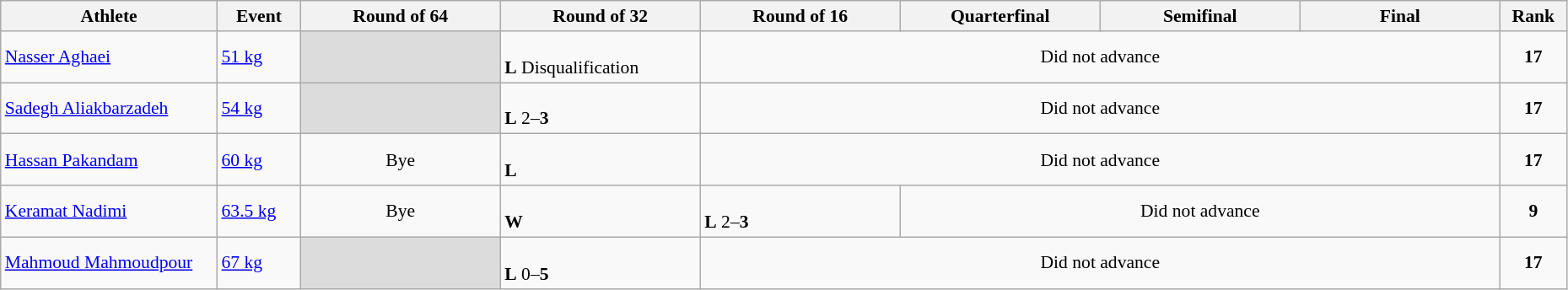<table class="wikitable" width="98%" style="text-align:left; font-size:90%">
<tr>
<th width="13%">Athlete</th>
<th width="5%">Event</th>
<th width="12%">Round of 64</th>
<th width="12%">Round of 32</th>
<th width="12%">Round of 16</th>
<th width="12%">Quarterfinal</th>
<th width="12%">Semifinal</th>
<th width="12%">Final</th>
<th width="4%">Rank</th>
</tr>
<tr>
<td><a href='#'>Nasser Aghaei</a></td>
<td><a href='#'>51 kg</a></td>
<td bgcolor=#DCDCDC></td>
<td><br><strong>L</strong> Disqualification</td>
<td colspan=4 align=center>Did not advance</td>
<td align=center><strong>17</strong></td>
</tr>
<tr>
<td><a href='#'>Sadegh Aliakbarzadeh</a></td>
<td><a href='#'>54 kg</a></td>
<td bgcolor=#DCDCDC></td>
<td><br><strong>L</strong> 2–<strong>3</strong></td>
<td colspan=4 align=center>Did not advance</td>
<td align=center><strong>17</strong></td>
</tr>
<tr>
<td><a href='#'>Hassan Pakandam</a></td>
<td><a href='#'>60 kg</a></td>
<td align=center>Bye</td>
<td><br><strong>L</strong> </td>
<td colspan=4 align=center>Did not advance</td>
<td align=center><strong>17</strong></td>
</tr>
<tr>
<td><a href='#'>Keramat Nadimi</a></td>
<td><a href='#'>63.5 kg</a></td>
<td align=center>Bye</td>
<td><br><strong>W</strong> </td>
<td><br><strong>L</strong> 2–<strong>3</strong></td>
<td colspan=3 align=center>Did not advance</td>
<td align=center><strong>9</strong></td>
</tr>
<tr>
<td><a href='#'>Mahmoud Mahmoudpour</a></td>
<td><a href='#'>67 kg</a></td>
<td bgcolor=#DCDCDC></td>
<td><br><strong>L</strong> 0–<strong>5</strong></td>
<td colspan=4 align=center>Did not advance</td>
<td align=center><strong>17</strong></td>
</tr>
</table>
